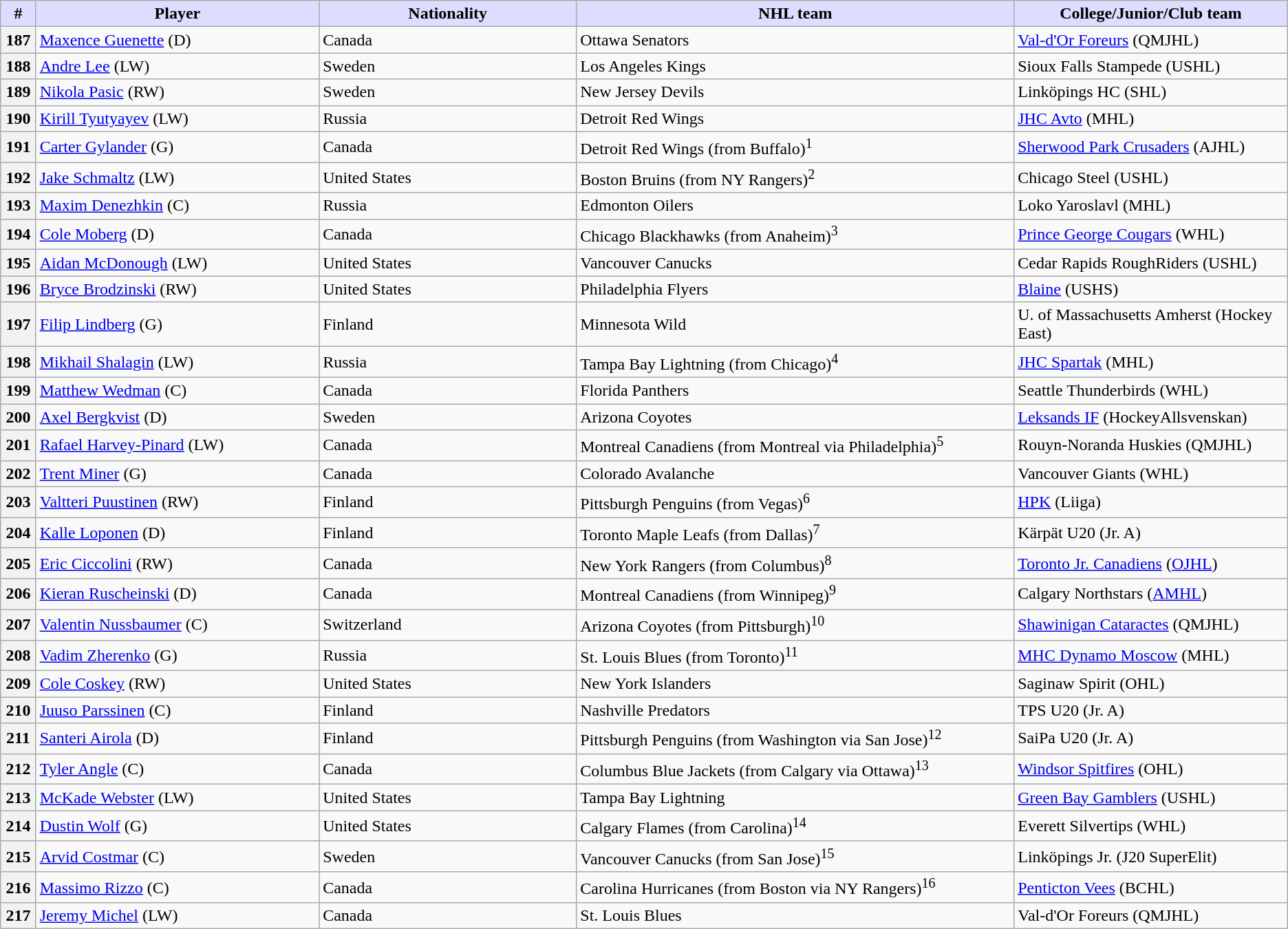<table class="wikitable">
<tr>
<th style="background:#ddf; width:2.75%;">#</th>
<th style="background:#ddf; width:22.0%;">Player</th>
<th style="background:#ddf; width:20.0%;">Nationality</th>
<th style="background:#ddf; width:34.0%;">NHL team</th>
<th style="background:#ddf; width:100.0%;">College/Junior/Club team</th>
</tr>
<tr>
<th>187</th>
<td><a href='#'>Maxence Guenette</a> (D)</td>
<td> Canada</td>
<td>Ottawa Senators</td>
<td><a href='#'>Val-d'Or Foreurs</a> (QMJHL)</td>
</tr>
<tr>
<th>188</th>
<td><a href='#'>Andre Lee</a> (LW)</td>
<td> Sweden</td>
<td>Los Angeles Kings</td>
<td>Sioux Falls Stampede (USHL)</td>
</tr>
<tr>
<th>189</th>
<td><a href='#'>Nikola Pasic</a> (RW)</td>
<td> Sweden</td>
<td>New Jersey Devils</td>
<td>Linköpings HC (SHL)</td>
</tr>
<tr>
<th>190</th>
<td><a href='#'>Kirill Tyutyayev</a> (LW)</td>
<td> Russia</td>
<td>Detroit Red Wings</td>
<td><a href='#'>JHC Avto</a> (MHL)</td>
</tr>
<tr>
<th>191</th>
<td><a href='#'>Carter Gylander</a> (G)</td>
<td> Canada</td>
<td>Detroit Red Wings (from Buffalo)<sup>1</sup></td>
<td><a href='#'>Sherwood Park Crusaders</a> (AJHL)</td>
</tr>
<tr>
<th>192</th>
<td><a href='#'>Jake Schmaltz</a> (LW)</td>
<td> United States</td>
<td>Boston Bruins (from NY Rangers)<sup>2</sup></td>
<td>Chicago Steel (USHL)</td>
</tr>
<tr>
<th>193</th>
<td><a href='#'>Maxim Denezhkin</a> (C)</td>
<td> Russia</td>
<td>Edmonton Oilers</td>
<td>Loko Yaroslavl (MHL)</td>
</tr>
<tr>
<th>194</th>
<td><a href='#'>Cole Moberg</a> (D)</td>
<td> Canada</td>
<td>Chicago Blackhawks (from Anaheim)<sup>3</sup></td>
<td><a href='#'>Prince George Cougars</a> (WHL)</td>
</tr>
<tr>
<th>195</th>
<td><a href='#'>Aidan McDonough</a> (LW)</td>
<td> United States</td>
<td>Vancouver Canucks</td>
<td>Cedar Rapids RoughRiders (USHL)</td>
</tr>
<tr>
<th>196</th>
<td><a href='#'>Bryce Brodzinski</a> (RW)</td>
<td> United States</td>
<td>Philadelphia Flyers</td>
<td><a href='#'>Blaine</a> (USHS)</td>
</tr>
<tr>
<th>197</th>
<td><a href='#'>Filip Lindberg</a> (G)</td>
<td> Finland</td>
<td>Minnesota Wild</td>
<td>U. of Massachusetts Amherst (Hockey East)</td>
</tr>
<tr>
<th>198</th>
<td><a href='#'>Mikhail Shalagin</a> (LW)</td>
<td> Russia</td>
<td>Tampa Bay Lightning (from Chicago)<sup>4</sup></td>
<td><a href='#'>JHC Spartak</a> (MHL)</td>
</tr>
<tr>
<th>199</th>
<td><a href='#'>Matthew Wedman</a> (C)</td>
<td> Canada</td>
<td>Florida Panthers</td>
<td>Seattle Thunderbirds (WHL)</td>
</tr>
<tr>
<th>200</th>
<td><a href='#'>Axel Bergkvist</a> (D)</td>
<td> Sweden</td>
<td>Arizona Coyotes</td>
<td><a href='#'>Leksands IF</a> (HockeyAllsvenskan)</td>
</tr>
<tr>
<th>201</th>
<td><a href='#'>Rafael Harvey-Pinard</a> (LW)</td>
<td> Canada</td>
<td>Montreal Canadiens (from Montreal via Philadelphia)<sup>5</sup></td>
<td>Rouyn-Noranda Huskies (QMJHL)</td>
</tr>
<tr>
<th>202</th>
<td><a href='#'>Trent Miner</a> (G)</td>
<td> Canada</td>
<td>Colorado Avalanche</td>
<td>Vancouver Giants (WHL)</td>
</tr>
<tr>
<th>203</th>
<td><a href='#'>Valtteri Puustinen</a> (RW)</td>
<td> Finland</td>
<td>Pittsburgh Penguins (from Vegas)<sup>6</sup></td>
<td><a href='#'>HPK</a> (Liiga)</td>
</tr>
<tr>
<th>204</th>
<td><a href='#'>Kalle Loponen</a> (D)</td>
<td> Finland</td>
<td>Toronto Maple Leafs (from Dallas)<sup>7</sup></td>
<td>Kärpät U20 (Jr. A)</td>
</tr>
<tr>
<th>205</th>
<td><a href='#'>Eric Ciccolini</a> (RW)</td>
<td> Canada</td>
<td>New York Rangers (from Columbus)<sup>8</sup></td>
<td><a href='#'>Toronto Jr. Canadiens</a> (<a href='#'>OJHL</a>)</td>
</tr>
<tr>
<th>206</th>
<td><a href='#'>Kieran Ruscheinski</a> (D)</td>
<td> Canada</td>
<td>Montreal Canadiens (from Winnipeg)<sup>9</sup></td>
<td>Calgary Northstars (<a href='#'>AMHL</a>)</td>
</tr>
<tr>
<th>207</th>
<td><a href='#'>Valentin Nussbaumer</a> (C)</td>
<td> Switzerland</td>
<td>Arizona Coyotes (from Pittsburgh)<sup>10</sup></td>
<td><a href='#'>Shawinigan Cataractes</a> (QMJHL)</td>
</tr>
<tr>
<th>208</th>
<td><a href='#'>Vadim Zherenko</a> (G)</td>
<td> Russia</td>
<td>St. Louis Blues (from Toronto)<sup>11</sup></td>
<td><a href='#'>MHC Dynamo Moscow</a> (MHL)</td>
</tr>
<tr>
<th>209</th>
<td><a href='#'>Cole Coskey</a> (RW)</td>
<td> United States</td>
<td>New York Islanders</td>
<td>Saginaw Spirit (OHL)</td>
</tr>
<tr>
<th>210</th>
<td><a href='#'>Juuso Parssinen</a> (C)</td>
<td> Finland</td>
<td>Nashville Predators</td>
<td>TPS U20 (Jr. A)</td>
</tr>
<tr>
<th>211</th>
<td><a href='#'>Santeri Airola</a> (D)</td>
<td> Finland</td>
<td>Pittsburgh Penguins (from Washington via San Jose)<sup>12</sup></td>
<td>SaiPa U20 (Jr. A)</td>
</tr>
<tr>
<th>212</th>
<td><a href='#'>Tyler Angle</a> (C)</td>
<td> Canada</td>
<td>Columbus Blue Jackets (from Calgary via Ottawa)<sup>13</sup></td>
<td><a href='#'>Windsor Spitfires</a> (OHL)</td>
</tr>
<tr>
<th>213</th>
<td><a href='#'>McKade Webster</a> (LW)</td>
<td> United States</td>
<td>Tampa Bay Lightning</td>
<td><a href='#'>Green Bay Gamblers</a> (USHL)</td>
</tr>
<tr>
<th>214</th>
<td><a href='#'>Dustin Wolf</a> (G)</td>
<td> United States</td>
<td>Calgary Flames (from Carolina)<sup>14</sup></td>
<td>Everett Silvertips (WHL)</td>
</tr>
<tr>
<th>215</th>
<td><a href='#'>Arvid Costmar</a> (C)</td>
<td> Sweden</td>
<td>Vancouver Canucks (from San Jose)<sup>15</sup></td>
<td>Linköpings Jr. (J20 SuperElit)</td>
</tr>
<tr>
<th>216</th>
<td><a href='#'>Massimo Rizzo</a> (C)</td>
<td> Canada</td>
<td>Carolina Hurricanes (from Boston via NY Rangers)<sup>16</sup></td>
<td><a href='#'>Penticton Vees</a> (BCHL)</td>
</tr>
<tr>
<th>217</th>
<td><a href='#'>Jeremy Michel</a> (LW)</td>
<td> Canada</td>
<td>St. Louis Blues</td>
<td>Val-d'Or Foreurs (QMJHL)</td>
</tr>
</table>
